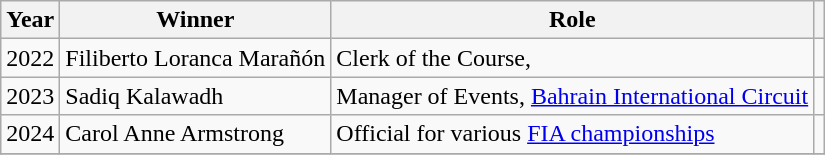<table class="wikitable">
<tr>
<th>Year</th>
<th>Winner</th>
<th>Role</th>
<th></th>
</tr>
<tr>
<td>2022</td>
<td> Filiberto Loranca Marañón</td>
<td>Clerk of the Course, </td>
<td></td>
</tr>
<tr>
<td>2023</td>
<td> Sadiq Kalawadh</td>
<td>Manager of Events, <a href='#'>Bahrain International Circuit</a></td>
<td></td>
</tr>
<tr>
<td>2024</td>
<td> Carol Anne Armstrong</td>
<td>Official for various <a href='#'>FIA championships</a></td>
<td></td>
</tr>
<tr>
</tr>
</table>
